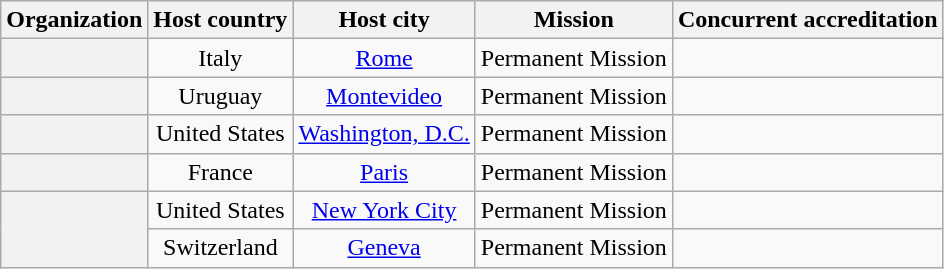<table class="wikitable plainrowheaders" style="text-align:center;">
<tr>
<th scope="col">Organization</th>
<th scope="col">Host country</th>
<th scope="col">Host city</th>
<th scope="col">Mission</th>
<th scope="col">Concurrent accreditation</th>
</tr>
<tr>
<th scope="row"></th>
<td>Italy</td>
<td><a href='#'>Rome</a></td>
<td>Permanent Mission</td>
<td></td>
</tr>
<tr>
<th scope="row"></th>
<td>Uruguay</td>
<td><a href='#'>Montevideo</a></td>
<td>Permanent Mission</td>
<td></td>
</tr>
<tr>
<th scope="row"></th>
<td>United States</td>
<td><a href='#'>Washington, D.C.</a></td>
<td>Permanent Mission</td>
<td></td>
</tr>
<tr>
<th scope="row"></th>
<td>France</td>
<td><a href='#'>Paris</a></td>
<td>Permanent Mission</td>
<td></td>
</tr>
<tr>
<th rowspan="2" scope="row"></th>
<td>United States</td>
<td><a href='#'>New York City</a></td>
<td>Permanent Mission</td>
<td></td>
</tr>
<tr>
<td>Switzerland</td>
<td><a href='#'>Geneva</a></td>
<td>Permanent Mission</td>
<td></td>
</tr>
</table>
